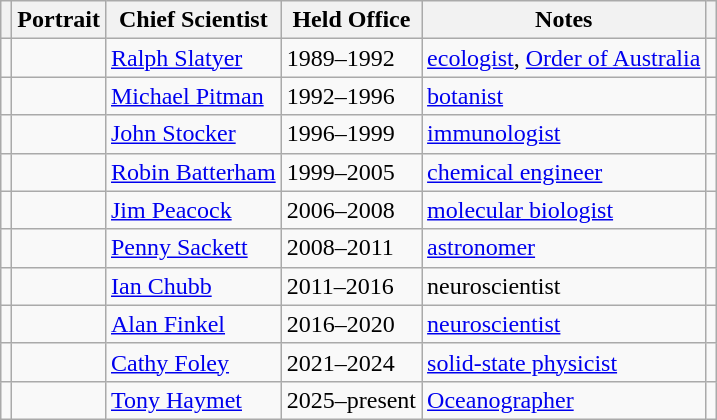<table class="wikitable">
<tr>
<th></th>
<th>Portrait</th>
<th>Chief Scientist</th>
<th>Held Office</th>
<th>Notes</th>
<th></th>
</tr>
<tr>
<td></td>
<td></td>
<td><a href='#'>Ralph Slatyer</a></td>
<td>1989–1992</td>
<td><a href='#'>ecologist</a>, <a href='#'>Order of Australia</a></td>
<td></td>
</tr>
<tr>
<td></td>
<td></td>
<td><a href='#'>Michael Pitman</a></td>
<td>1992–1996</td>
<td><a href='#'>botanist</a></td>
<td></td>
</tr>
<tr>
<td></td>
<td></td>
<td><a href='#'>John Stocker</a></td>
<td>1996–1999</td>
<td><a href='#'>immunologist</a></td>
<td></td>
</tr>
<tr>
<td></td>
<td></td>
<td><a href='#'>Robin Batterham</a></td>
<td>1999–2005</td>
<td><a href='#'>chemical engineer</a></td>
<td></td>
</tr>
<tr>
<td></td>
<td></td>
<td><a href='#'>Jim Peacock</a></td>
<td>2006–2008</td>
<td><a href='#'>molecular biologist</a></td>
<td></td>
</tr>
<tr>
<td></td>
<td></td>
<td><a href='#'>Penny Sackett</a></td>
<td>2008–2011</td>
<td><a href='#'>astronomer</a></td>
<td></td>
</tr>
<tr>
<td></td>
<td></td>
<td><a href='#'>Ian Chubb</a></td>
<td>2011–2016</td>
<td>neuroscientist</td>
<td></td>
</tr>
<tr>
<td></td>
<td></td>
<td><a href='#'>Alan Finkel</a></td>
<td>2016–2020</td>
<td><a href='#'>neuroscientist</a></td>
<td></td>
</tr>
<tr>
<td></td>
<td></td>
<td><a href='#'>Cathy Foley</a></td>
<td>2021–2024</td>
<td><a href='#'>solid-state physicist</a></td>
<td></td>
</tr>
<tr>
<td></td>
<td></td>
<td><a href='#'>Tony Haymet</a></td>
<td>2025–present</td>
<td><a href='#'>Oceanographer</a></td>
<td {{center></td>
</tr>
</table>
